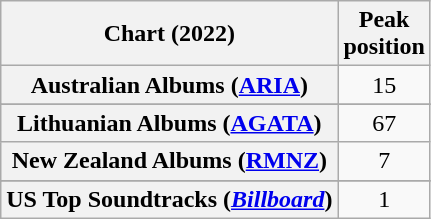<table class="wikitable sortable plainrowheaders" style="text-align:center">
<tr>
<th scope="col">Chart (2022)</th>
<th scope="col">Peak<br>position</th>
</tr>
<tr>
<th scope="row">Australian Albums (<a href='#'>ARIA</a>)</th>
<td>15</td>
</tr>
<tr>
</tr>
<tr>
</tr>
<tr>
</tr>
<tr>
</tr>
<tr>
</tr>
<tr>
<th scope="row">Lithuanian Albums (<a href='#'>AGATA</a>)</th>
<td>67</td>
</tr>
<tr>
<th scope="row">New Zealand Albums (<a href='#'>RMNZ</a>)</th>
<td>7</td>
</tr>
<tr>
</tr>
<tr>
</tr>
<tr>
</tr>
<tr>
</tr>
<tr>
<th scope="row">US Top Soundtracks (<a href='#'><em>Billboard</em></a>)</th>
<td>1</td>
</tr>
</table>
